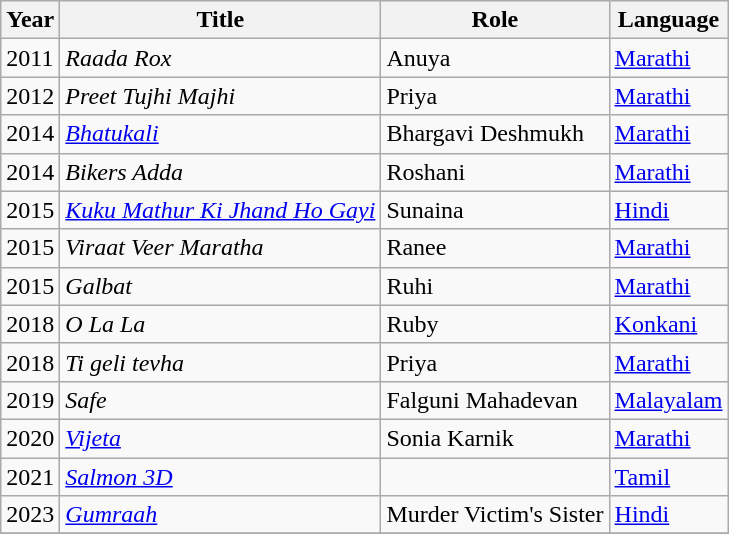<table class="wikitable sortable">
<tr>
<th>Year</th>
<th>Title</th>
<th>Role</th>
<th>Language</th>
</tr>
<tr>
<td>2011</td>
<td><em>Raada Rox</em></td>
<td>Anuya</td>
<td><a href='#'>Marathi</a></td>
</tr>
<tr>
<td>2012</td>
<td><em>Preet Tujhi Majhi</em></td>
<td>Priya</td>
<td><a href='#'>Marathi</a></td>
</tr>
<tr>
<td>2014</td>
<td><em><a href='#'>Bhatukali</a></em></td>
<td>Bhargavi Deshmukh</td>
<td><a href='#'>Marathi</a></td>
</tr>
<tr>
<td>2014</td>
<td><em>Bikers Adda</em></td>
<td>Roshani</td>
<td><a href='#'>Marathi</a></td>
</tr>
<tr>
<td>2015</td>
<td><em><a href='#'>Kuku Mathur Ki Jhand Ho Gayi</a></em></td>
<td>Sunaina</td>
<td><a href='#'>Hindi</a></td>
</tr>
<tr>
<td>2015</td>
<td><em>Viraat Veer Maratha</em></td>
<td>Ranee</td>
<td><a href='#'>Marathi</a></td>
</tr>
<tr>
<td>2015</td>
<td><em>Galbat</em></td>
<td>Ruhi</td>
<td><a href='#'>Marathi</a></td>
</tr>
<tr>
<td>2018</td>
<td><em>O La La</em></td>
<td>Ruby</td>
<td><a href='#'>Konkani</a></td>
</tr>
<tr>
<td>2018</td>
<td><em>Ti geli tevha</em></td>
<td>Priya</td>
<td><a href='#'>Marathi</a></td>
</tr>
<tr>
<td>2019</td>
<td><em>Safe</em></td>
<td>Falguni Mahadevan</td>
<td><a href='#'>Malayalam</a></td>
</tr>
<tr>
<td>2020</td>
<td><em><a href='#'>Vijeta</a></em></td>
<td>Sonia Karnik</td>
<td><a href='#'>Marathi</a></td>
</tr>
<tr>
<td>2021</td>
<td><em><a href='#'>Salmon 3D</a></em></td>
<td></td>
<td><a href='#'>Tamil</a></td>
</tr>
<tr>
<td>2023</td>
<td><em><a href='#'>Gumraah</a></em></td>
<td>Murder Victim's Sister</td>
<td><a href='#'>Hindi</a></td>
</tr>
<tr>
</tr>
</table>
